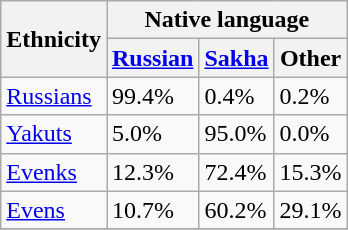<table class="wikitable">
<tr>
<th colspan="1" rowspan="2" style="text-align:center;">Ethnicity</th>
<th style="text-align:center;" colspan="3">Native language</th>
</tr>
<tr>
<th><a href='#'>Russian</a></th>
<th><a href='#'>Sakha</a></th>
<th>Other</th>
</tr>
<tr>
<td><a href='#'>Russians</a></td>
<td>99.4%</td>
<td>0.4%</td>
<td>0.2%</td>
</tr>
<tr>
<td><a href='#'>Yakuts</a></td>
<td>5.0%</td>
<td>95.0%</td>
<td>0.0%</td>
</tr>
<tr>
<td><a href='#'>Evenks</a></td>
<td>12.3%</td>
<td>72.4%</td>
<td>15.3%</td>
</tr>
<tr>
<td><a href='#'>Evens</a></td>
<td>10.7%</td>
<td>60.2%</td>
<td>29.1%</td>
</tr>
<tr>
</tr>
</table>
